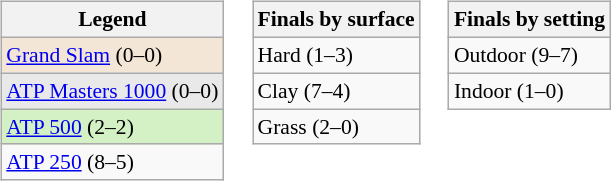<table>
<tr valign=top>
<td><br><table class="wikitable" style=font-size:90%>
<tr>
<th>Legend</th>
</tr>
<tr style="background:#f3e6d7;">
<td><a href='#'>Grand Slam</a> (0–0)</td>
</tr>
<tr style="background:#e9e9e9;">
<td><a href='#'>ATP Masters 1000</a> (0–0)</td>
</tr>
<tr style="background:#d4f1c5;">
<td><a href='#'>ATP 500</a> (2–2)</td>
</tr>
<tr>
<td><a href='#'>ATP 250</a> (8–5)</td>
</tr>
</table>
</td>
<td><br><table class="wikitable" style=font-size:90%>
<tr>
<th>Finals by surface</th>
</tr>
<tr>
<td>Hard (1–3)</td>
</tr>
<tr>
<td>Clay (7–4)</td>
</tr>
<tr>
<td>Grass (2–0)</td>
</tr>
</table>
</td>
<td><br><table class="wikitable" style=font-size:90%>
<tr>
<th>Finals by setting</th>
</tr>
<tr>
<td>Outdoor (9–7)</td>
</tr>
<tr>
<td>Indoor (1–0)</td>
</tr>
</table>
</td>
</tr>
</table>
